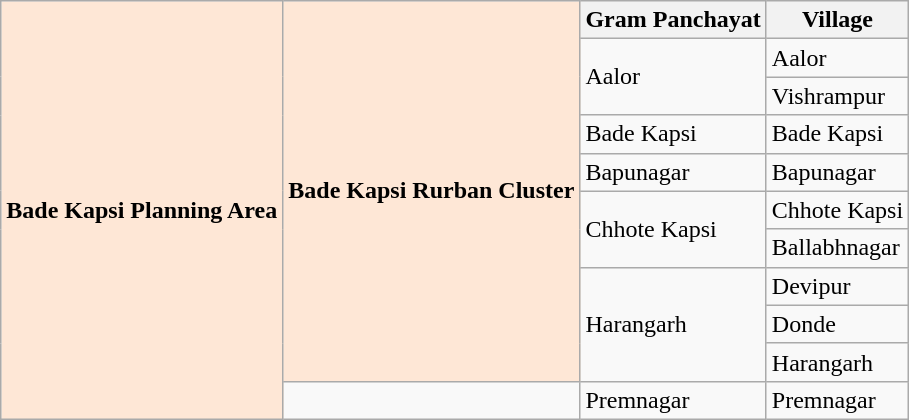<table class="wikitable">
<tr>
<th style="background: #FEE7D6;" rowspan="11">Bade Kapsi Planning Area</th>
<th style="background: #FEE7D6;" rowspan="10">Bade Kapsi Rurban Cluster</th>
<th>Gram Panchayat</th>
<th>Village</th>
</tr>
<tr>
<td rowspan="2">Aalor</td>
<td>Aalor</td>
</tr>
<tr>
<td>Vishrampur</td>
</tr>
<tr>
<td>Bade Kapsi</td>
<td>Bade Kapsi</td>
</tr>
<tr>
<td>Bapunagar</td>
<td>Bapunagar</td>
</tr>
<tr>
<td rowspan="2">Chhote Kapsi</td>
<td>Chhote Kapsi</td>
</tr>
<tr>
<td>Ballabhnagar</td>
</tr>
<tr>
<td rowspan="3">Harangarh</td>
<td>Devipur</td>
</tr>
<tr>
<td>Donde</td>
</tr>
<tr>
<td>Harangarh</td>
</tr>
<tr>
<td></td>
<td>Premnagar</td>
<td>Premnagar</td>
</tr>
</table>
